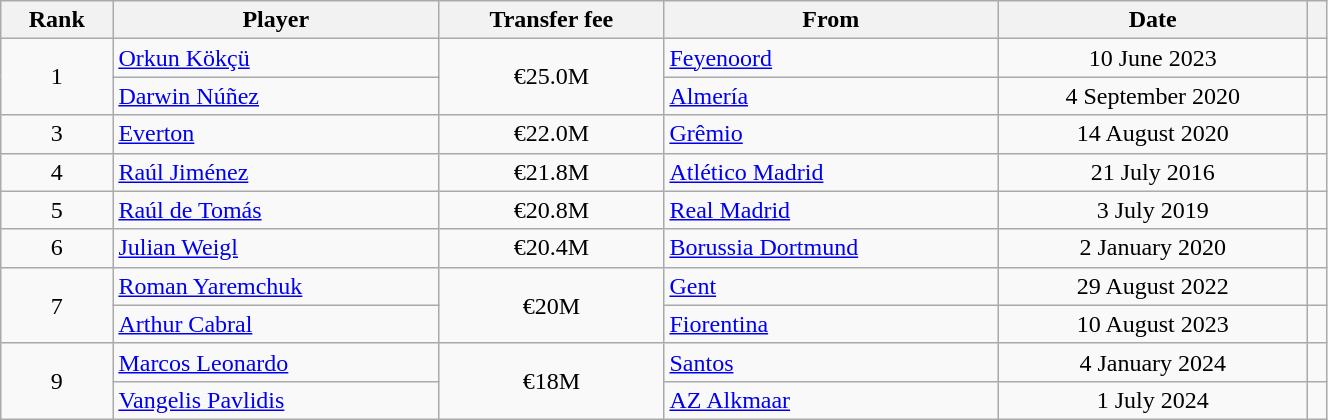<table class="wikitable sortable" style="text-align: center; width:70%">
<tr>
<th>Rank</th>
<th>Player</th>
<th>Transfer fee</th>
<th>From</th>
<th>Date</th>
<th scope="col" class="unsortable"></th>
</tr>
<tr>
<td rowspan=2>1</td>
<td align=left> <a href='#'>Orkun Kökçü</a></td>
<td rowspan=2>€25.0M</td>
<td align=left> <a href='#'>Feyenoord</a></td>
<td>10 June 2023</td>
<td></td>
</tr>
<tr>
<td align=left> <a href='#'>Darwin Núñez</a></td>
<td align=left> <a href='#'>Almería</a></td>
<td>4 September 2020</td>
<td></td>
</tr>
<tr>
<td>3</td>
<td align=left> <a href='#'>Everton</a></td>
<td>€22.0M</td>
<td align=left> <a href='#'>Grêmio</a></td>
<td>14 August 2020</td>
<td></td>
</tr>
<tr>
<td>4</td>
<td align=left> <a href='#'>Raúl Jiménez</a></td>
<td>€21.8M</td>
<td align=left> <a href='#'>Atlético Madrid</a></td>
<td>21 July 2016</td>
<td></td>
</tr>
<tr>
<td>5</td>
<td align=left> <a href='#'>Raúl de Tomás</a></td>
<td>€20.8M</td>
<td align=left> <a href='#'>Real Madrid</a></td>
<td>3 July 2019</td>
<td></td>
</tr>
<tr>
<td>6</td>
<td align=left> <a href='#'>Julian Weigl</a></td>
<td>€20.4M</td>
<td align=left> <a href='#'>Borussia Dortmund</a></td>
<td>2 January 2020</td>
<td></td>
</tr>
<tr>
<td rowspan="2">7</td>
<td align=left> <a href='#'>Roman Yaremchuk</a></td>
<td rowspan="2">€20M</td>
<td align=left> <a href='#'>Gent</a></td>
<td>29 August 2022</td>
<td></td>
</tr>
<tr>
<td align=left> <a href='#'>Arthur Cabral</a></td>
<td align=left> <a href='#'>Fiorentina</a></td>
<td>10 August 2023</td>
<td></td>
</tr>
<tr>
<td rowspan="2">9</td>
<td align=left> <a href='#'>Marcos Leonardo</a></td>
<td rowspan="2">€18M</td>
<td align=left> <a href='#'>Santos</a></td>
<td>4 January 2024</td>
<td></td>
</tr>
<tr>
<td align=left> <a href='#'>Vangelis Pavlidis</a></td>
<td align=left> <a href='#'>AZ Alkmaar</a></td>
<td>1 July 2024</td>
<td></td>
</tr>
</table>
